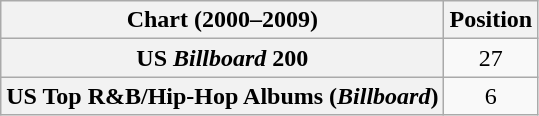<table class="wikitable plainrowheaders" style="text-align:center">
<tr>
<th scope="col">Chart (2000–2009)</th>
<th scope="col">Position</th>
</tr>
<tr>
<th scope=row>US <em>Billboard</em> 200</th>
<td>27</td>
</tr>
<tr>
<th scope=row>US Top R&B/Hip-Hop Albums (<em>Billboard</em>)</th>
<td>6</td>
</tr>
</table>
